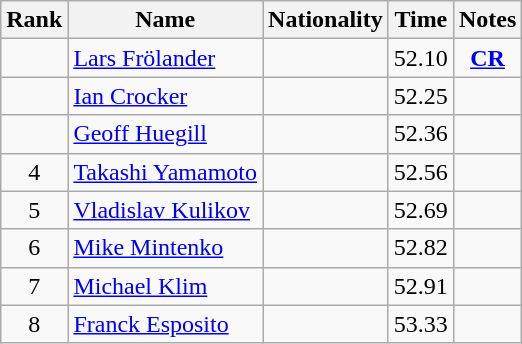<table class="wikitable sortable" style="text-align:center">
<tr>
<th>Rank</th>
<th>Name</th>
<th>Nationality</th>
<th>Time</th>
<th>Notes</th>
</tr>
<tr>
<td></td>
<td align=left><a href='#'>Lars Frölander</a></td>
<td align=left></td>
<td>52.10</td>
<td><strong><a href='#'>CR</a></strong></td>
</tr>
<tr>
<td></td>
<td align=left><a href='#'>Ian Crocker</a></td>
<td align=left></td>
<td>52.25</td>
<td></td>
</tr>
<tr>
<td></td>
<td align=left><a href='#'>Geoff Huegill</a></td>
<td align=left></td>
<td>52.36</td>
<td></td>
</tr>
<tr>
<td>4</td>
<td align=left><a href='#'>Takashi Yamamoto</a></td>
<td align=left></td>
<td>52.56</td>
<td></td>
</tr>
<tr>
<td>5</td>
<td align=left><a href='#'>Vladislav Kulikov</a></td>
<td align=left></td>
<td>52.69</td>
<td></td>
</tr>
<tr>
<td>6</td>
<td align=left><a href='#'>Mike Mintenko</a></td>
<td align=left></td>
<td>52.82</td>
<td></td>
</tr>
<tr>
<td>7</td>
<td align=left><a href='#'>Michael Klim</a></td>
<td align=left></td>
<td>52.91</td>
<td></td>
</tr>
<tr>
<td>8</td>
<td align=left><a href='#'>Franck Esposito</a></td>
<td align=left></td>
<td>53.33</td>
<td></td>
</tr>
</table>
